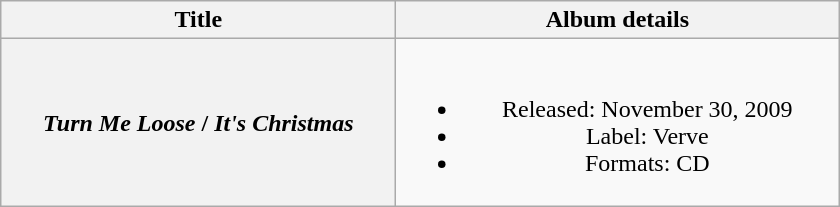<table class="wikitable plainrowheaders" style="text-align:center;">
<tr>
<th scope="col" rowspan="1" style="width:16em;">Title</th>
<th scope="col" rowspan="1" style="width:18em;">Album details</th>
</tr>
<tr>
<th scope="row"><em>Turn Me Loose</em> / <em>It's Christmas</em></th>
<td><br><ul><li>Released: November 30, 2009</li><li>Label: Verve</li><li>Formats: CD</li></ul></td>
</tr>
</table>
